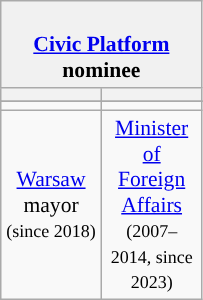<table class="wikitable" style="font-size:90%; text-align:center;">
<tr>
<td colspan="28" style="background:#f1f1f1;"><br><strong><a href='#'>Civic Platform</a> nominee</strong></td>
</tr>
<tr>
<th style="width:3em; font-size:135%; background:"></th>
<th style="width:3em; font-size:135%; background:"></th>
</tr>
<tr style="color:#000; font-size:100%; background:#FCA241 ;">
</tr>
<tr>
<td></td>
<td></td>
</tr>
<tr>
<td><a href='#'>Warsaw</a> mayor<br><small>(since 2018)</small></td>
<td><a href='#'>Minister of Foreign Affairs</a><br><small>(2007–2014, since 2023)</small></td>
</tr>
</table>
